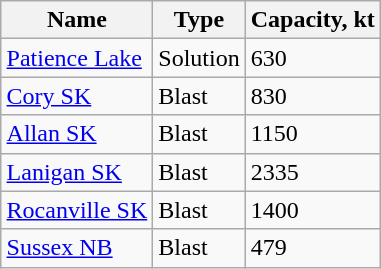<table class=wikitable  align=right>
<tr>
<th>Name</th>
<th>Type</th>
<th>Capacity, kt</th>
</tr>
<tr>
<td><a href='#'>Patience Lake</a></td>
<td>Solution</td>
<td>630</td>
</tr>
<tr>
<td><a href='#'>Cory SK</a></td>
<td>Blast</td>
<td>830</td>
</tr>
<tr>
<td><a href='#'>Allan SK</a></td>
<td>Blast</td>
<td>1150</td>
</tr>
<tr>
<td><a href='#'>Lanigan SK</a></td>
<td>Blast</td>
<td>2335</td>
</tr>
<tr>
<td><a href='#'>Rocanville SK</a></td>
<td>Blast</td>
<td>1400</td>
</tr>
<tr>
<td><a href='#'>Sussex NB</a></td>
<td>Blast</td>
<td>479</td>
</tr>
</table>
